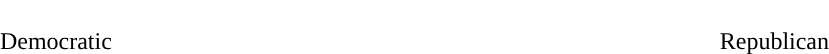<table style="width:60em; text-align:center">
<tr style="color:white">
<td style="background:"><strong>55</strong></td>
<td style="background:"><strong>45</strong></td>
</tr>
<tr>
<td>Democratic</td>
<td>Republican</td>
</tr>
</table>
